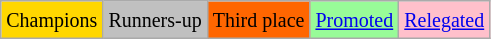<table class="wikitable">
<tr>
<td bgcolor=gold><small>Champions</small></td>
<td bgcolor=silver><small>Runners-up</small></td>
<td bgcolor=ff6600><small>Third place</small></td>
<td bgcolor=palegreen><small><a href='#'>Promoted</a></small></td>
<td bgcolor=pink><small><a href='#'>Relegated</a></small></td>
</tr>
</table>
